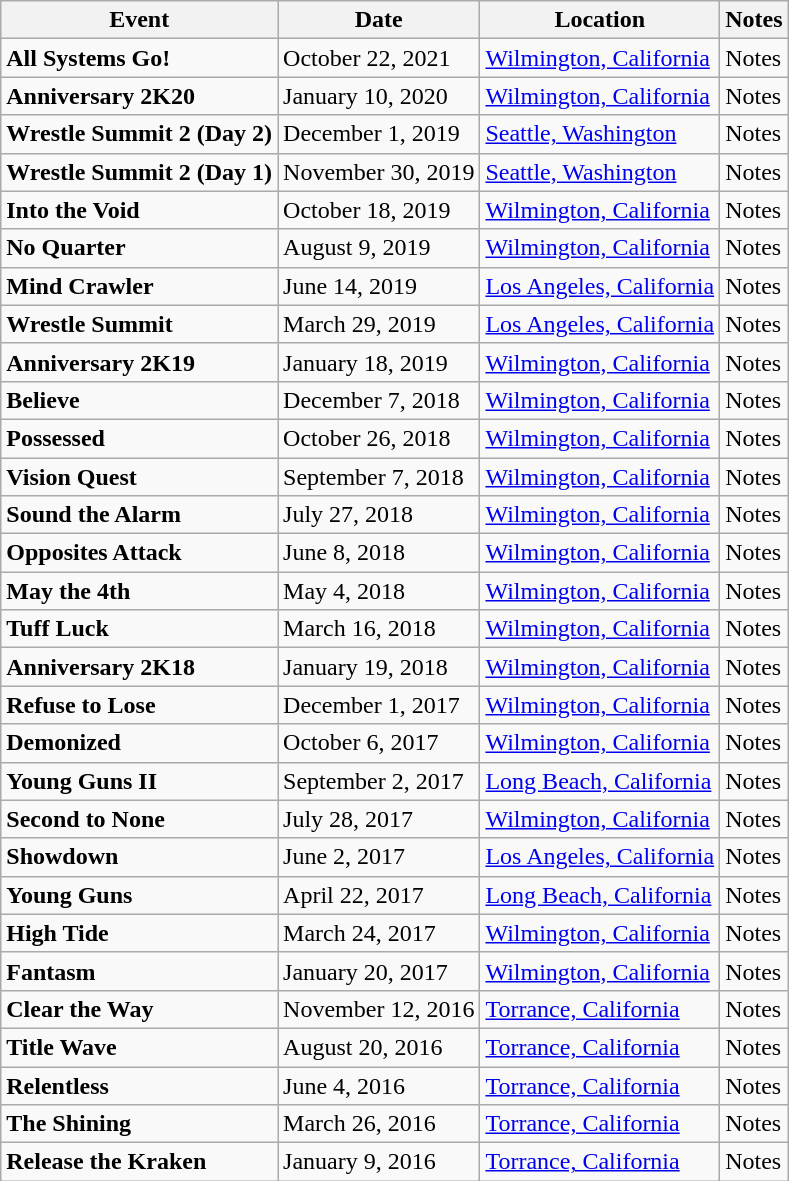<table class="wikitable">
<tr>
<th>Event</th>
<th>Date</th>
<th>Location</th>
<th>Notes</th>
</tr>
<tr>
<td><strong>All Systems Go!</strong></td>
<td>October 22, 2021</td>
<td><a href='#'>Wilmington, California</a></td>
<td>Notes</td>
</tr>
<tr>
<td><strong>Anniversary 2K20</strong></td>
<td>January 10, 2020</td>
<td><a href='#'>Wilmington, California</a></td>
<td>Notes</td>
</tr>
<tr>
<td><strong>Wrestle Summit 2 (Day 2)</strong></td>
<td>December 1, 2019</td>
<td><a href='#'>Seattle, Washington</a></td>
<td>Notes</td>
</tr>
<tr>
<td><strong>Wrestle Summit 2 (Day 1)</strong></td>
<td>November 30, 2019</td>
<td><a href='#'>Seattle, Washington</a></td>
<td>Notes</td>
</tr>
<tr>
<td><strong>Into the Void</strong></td>
<td>October 18, 2019</td>
<td><a href='#'>Wilmington, California</a></td>
<td>Notes</td>
</tr>
<tr>
<td><strong>No Quarter</strong></td>
<td>August 9, 2019</td>
<td><a href='#'>Wilmington, California</a></td>
<td>Notes</td>
</tr>
<tr>
<td><strong>Mind Crawler</strong></td>
<td>June 14, 2019</td>
<td><a href='#'>Los Angeles, California</a></td>
<td>Notes</td>
</tr>
<tr>
<td><strong>Wrestle Summit</strong></td>
<td>March 29, 2019</td>
<td><a href='#'>Los Angeles, California</a></td>
<td>Notes</td>
</tr>
<tr>
<td><strong>Anniversary 2K19</strong></td>
<td>January 18, 2019</td>
<td><a href='#'>Wilmington, California</a></td>
<td>Notes</td>
</tr>
<tr>
<td><strong>Believe</strong></td>
<td>December 7, 2018</td>
<td><a href='#'>Wilmington, California</a></td>
<td>Notes</td>
</tr>
<tr>
<td><strong>Possessed</strong></td>
<td>October 26, 2018</td>
<td><a href='#'>Wilmington, California</a></td>
<td>Notes</td>
</tr>
<tr>
<td><strong>Vision Quest</strong></td>
<td>September 7, 2018</td>
<td><a href='#'>Wilmington, California</a></td>
<td>Notes</td>
</tr>
<tr>
<td><strong>Sound the Alarm</strong></td>
<td>July 27, 2018</td>
<td><a href='#'>Wilmington, California</a></td>
<td>Notes</td>
</tr>
<tr>
<td><strong>Opposites Attack</strong></td>
<td>June 8, 2018</td>
<td><a href='#'>Wilmington, California</a></td>
<td>Notes</td>
</tr>
<tr>
<td><strong>May the 4th</strong></td>
<td>May 4, 2018</td>
<td><a href='#'>Wilmington, California</a></td>
<td>Notes</td>
</tr>
<tr>
<td><strong>Tuff Luck</strong></td>
<td>March 16, 2018</td>
<td><a href='#'>Wilmington, California</a></td>
<td>Notes</td>
</tr>
<tr>
<td><strong>Anniversary 2K18</strong></td>
<td>January 19, 2018</td>
<td><a href='#'>Wilmington, California</a></td>
<td>Notes</td>
</tr>
<tr>
<td><strong>Refuse to Lose</strong></td>
<td>December 1, 2017</td>
<td><a href='#'>Wilmington, California</a></td>
<td>Notes</td>
</tr>
<tr>
<td><strong>Demonized</strong></td>
<td>October 6, 2017</td>
<td><a href='#'>Wilmington, California</a></td>
<td>Notes</td>
</tr>
<tr>
<td><strong>Young Guns II</strong></td>
<td>September 2, 2017</td>
<td><a href='#'>Long Beach, California</a></td>
<td>Notes</td>
</tr>
<tr>
<td><strong>Second to None</strong></td>
<td>July 28, 2017</td>
<td><a href='#'>Wilmington, California</a></td>
<td>Notes</td>
</tr>
<tr>
<td><strong>Showdown</strong></td>
<td>June 2, 2017</td>
<td><a href='#'>Los Angeles, California</a></td>
<td>Notes</td>
</tr>
<tr>
<td><strong>Young Guns</strong></td>
<td>April 22, 2017</td>
<td><a href='#'>Long Beach, California</a></td>
<td>Notes</td>
</tr>
<tr>
<td><strong>High Tide</strong></td>
<td>March 24, 2017</td>
<td><a href='#'>Wilmington, California</a></td>
<td>Notes</td>
</tr>
<tr>
<td><strong>Fantasm</strong></td>
<td>January 20, 2017</td>
<td><a href='#'>Wilmington, California</a></td>
<td>Notes</td>
</tr>
<tr>
<td><strong>Clear the Way</strong></td>
<td>November 12, 2016</td>
<td><a href='#'>Torrance, California</a></td>
<td>Notes</td>
</tr>
<tr>
<td><strong>Title Wave</strong></td>
<td>August 20, 2016</td>
<td><a href='#'>Torrance, California</a></td>
<td>Notes</td>
</tr>
<tr>
<td><strong>Relentless</strong></td>
<td>June 4, 2016</td>
<td><a href='#'>Torrance, California</a></td>
<td>Notes</td>
</tr>
<tr>
<td><strong>The Shining</strong></td>
<td>March 26, 2016</td>
<td><a href='#'>Torrance, California</a></td>
<td>Notes</td>
</tr>
<tr>
<td><strong>Release the Kraken</strong></td>
<td>January 9, 2016</td>
<td><a href='#'>Torrance, California</a></td>
<td>Notes</td>
</tr>
</table>
